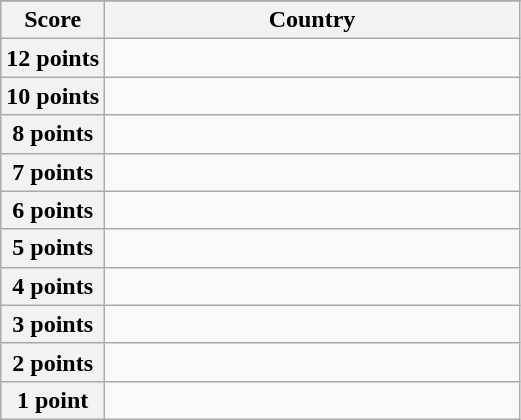<table class="wikitable">
<tr>
</tr>
<tr>
<th scope="col" width="20%">Score</th>
<th scope="col">Country</th>
</tr>
<tr>
<th scope="row">12 points</th>
<td></td>
</tr>
<tr>
<th scope="row">10 points</th>
<td></td>
</tr>
<tr>
<th scope="row">8 points</th>
<td></td>
</tr>
<tr>
<th scope="row">7 points</th>
<td></td>
</tr>
<tr>
<th scope="row">6 points</th>
<td></td>
</tr>
<tr>
<th scope="row">5 points</th>
<td></td>
</tr>
<tr>
<th scope="row">4 points</th>
<td></td>
</tr>
<tr>
<th scope="row">3 points</th>
<td></td>
</tr>
<tr>
<th scope="row">2 points</th>
<td></td>
</tr>
<tr>
<th scope="row">1 point</th>
<td></td>
</tr>
</table>
